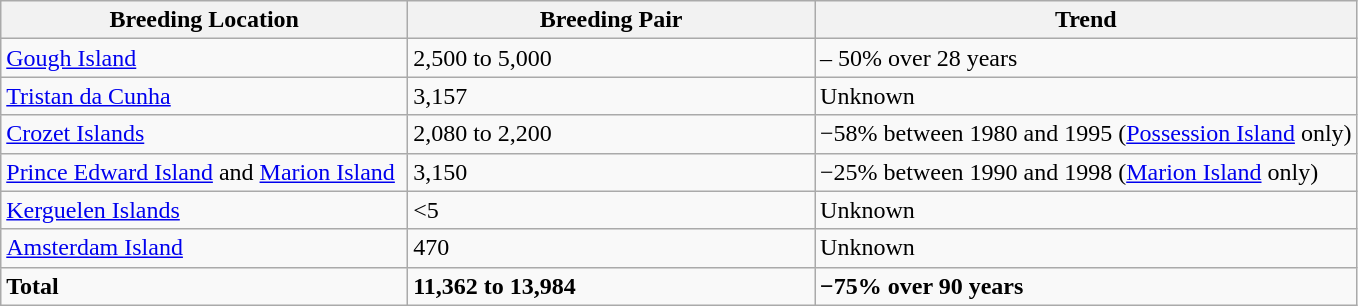<table class="wikitable">
<tr>
<th style="width:30%">Breeding Location</th>
<th style="width:30%">Breeding Pair</th>
<th style="width:40%">Trend</th>
</tr>
<tr>
<td><a href='#'>Gough Island</a></td>
<td>2,500 to 5,000</td>
<td>– 50% over 28 years</td>
</tr>
<tr>
<td><a href='#'>Tristan da Cunha</a></td>
<td>3,157</td>
<td>Unknown</td>
</tr>
<tr>
<td><a href='#'>Crozet Islands</a></td>
<td>2,080 to 2,200</td>
<td>−58% between 1980 and 1995 (<a href='#'>Possession Island</a> only)</td>
</tr>
<tr>
<td><a href='#'>Prince Edward Island</a> and <a href='#'>Marion Island</a></td>
<td>3,150</td>
<td>−25% between 1990 and 1998 (<a href='#'>Marion Island</a> only)</td>
</tr>
<tr>
<td><a href='#'>Kerguelen Islands</a></td>
<td><5</td>
<td>Unknown</td>
</tr>
<tr>
<td><a href='#'>Amsterdam Island</a></td>
<td>470</td>
<td>Unknown</td>
</tr>
<tr>
<td><strong>Total</strong></td>
<td><strong>11,362 to 13,984</strong></td>
<td><strong>−75% over 90 years</strong></td>
</tr>
</table>
